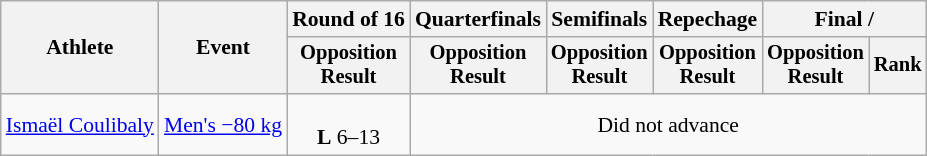<table class="wikitable" style="font-size:90%;">
<tr>
<th rowspan=2>Athlete</th>
<th rowspan=2>Event</th>
<th>Round of 16</th>
<th>Quarterfinals</th>
<th>Semifinals</th>
<th>Repechage</th>
<th colspan=2>Final / </th>
</tr>
<tr style="font-size:95%">
<th>Opposition<br>Result</th>
<th>Opposition<br>Result</th>
<th>Opposition<br>Result</th>
<th>Opposition<br>Result</th>
<th>Opposition<br>Result</th>
<th>Rank</th>
</tr>
<tr align=center>
<td align=left><a href='#'>Ismaël Coulibaly</a></td>
<td align=left><a href='#'>Men's −80 kg</a></td>
<td><br><strong>L</strong> 6–13</td>
<td colspan=5>Did not advance</td>
</tr>
</table>
